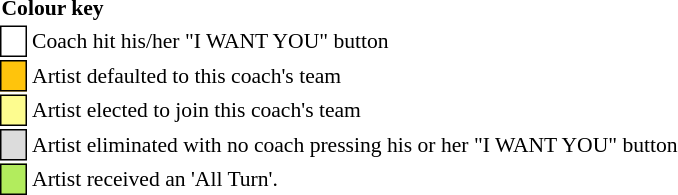<table class="toccolours" style="font-size: 90%; white-space: nowrap;">
<tr>
<td colspan=2><strong>Colour key</strong></td>
</tr>
<tr>
<td style="background:white; border:1px solid black;"> <strong></strong> </td>
<td>Coach hit his/her "I WANT YOU" button</td>
</tr>
<tr>
<td style="background:#ffc40c; border:1px solid black;">    </td>
<td>Artist defaulted to this coach's team</td>
</tr>
<tr>
<td style="background:#fdfc8f; border:1px solid black;">    </td>
<td style="padding-right: 8px">Artist elected to join this coach's team</td>
</tr>
<tr>
<td style="background:#dcdcdc; border:1px solid black;">    </td>
<td>Artist eliminated with no coach pressing his or her "I WANT YOU" button</td>
</tr>
<tr>
<td style="background-color:#B2EC5D; border: 1px solid black">    </td>
<td>Artist received an 'All Turn'.</td>
</tr>
<tr>
</tr>
</table>
